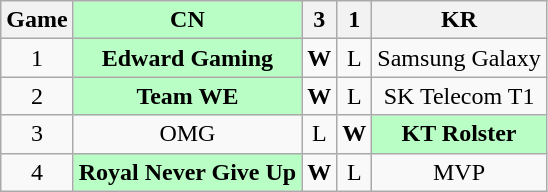<table class="wikitable" style="text-align:center;">
<tr>
<th>Game</th>
<th style="background:#B9FFC5">CN</th>
<th>3</th>
<th>1</th>
<th>KR</th>
</tr>
<tr>
<td>1</td>
<td style="background:#B9FFC5"><strong>Edward Gaming</strong></td>
<td><strong>W</strong></td>
<td>L</td>
<td>Samsung Galaxy</td>
</tr>
<tr>
<td>2</td>
<td style="background:#B9FFC5"><strong>Team WE</strong></td>
<td><strong>W</strong></td>
<td>L</td>
<td>SK Telecom T1</td>
</tr>
<tr>
<td>3</td>
<td>OMG</td>
<td>L</td>
<td><strong>W</strong></td>
<td style="background:#B9FFC5"><strong>KT Rolster</strong></td>
</tr>
<tr>
<td>4</td>
<td style="background:#B9FFC5"><strong>Royal Never Give Up</strong></td>
<td><strong>W</strong></td>
<td>L</td>
<td>MVP</td>
</tr>
</table>
